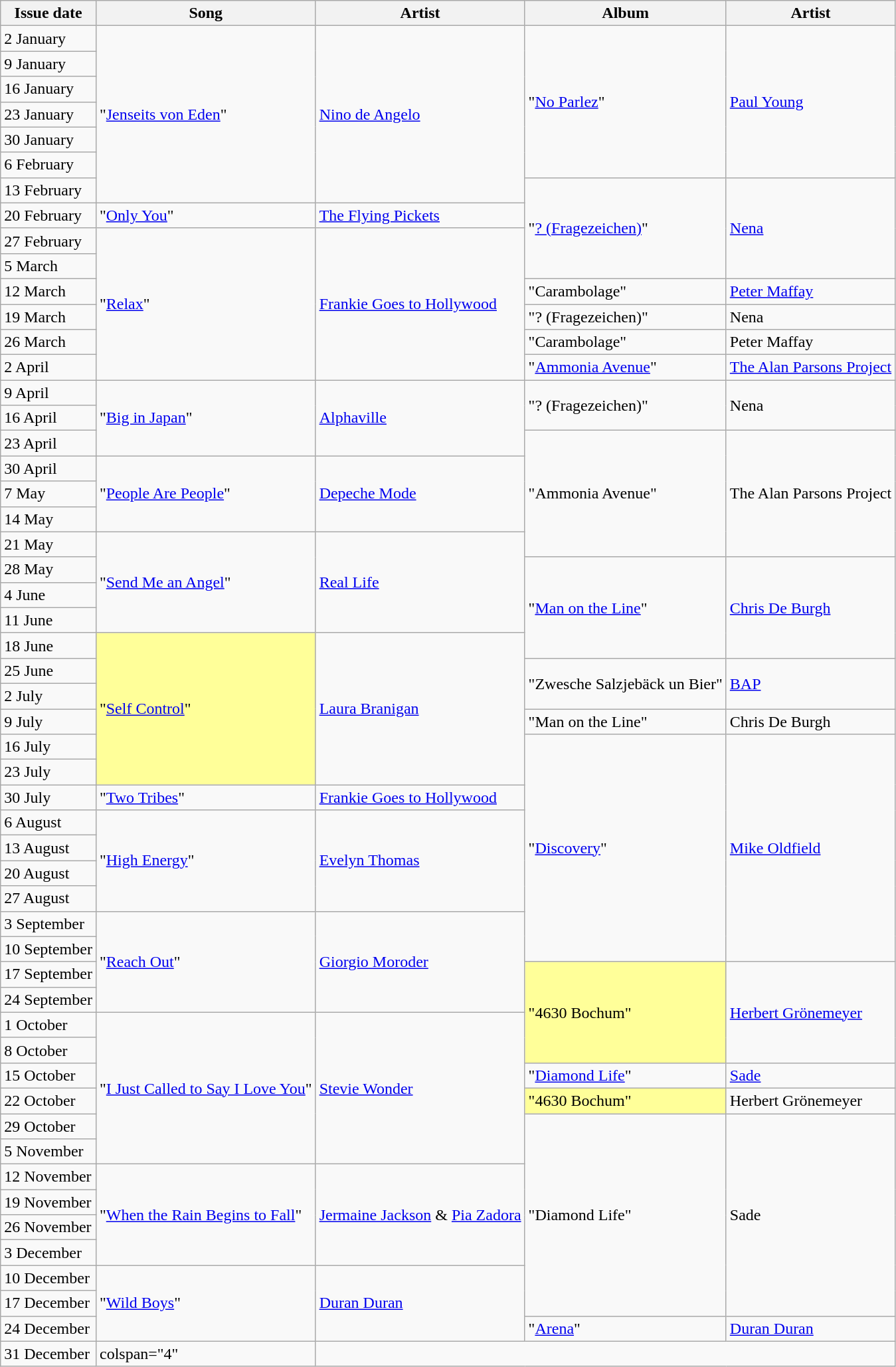<table class="sortable wikitable">
<tr>
<th>Issue date</th>
<th>Song</th>
<th>Artist</th>
<th>Album</th>
<th>Artist</th>
</tr>
<tr>
<td>2 January</td>
<td rowspan="7">"<a href='#'>Jenseits von Eden</a>"</td>
<td rowspan="7"><a href='#'>Nino de Angelo</a></td>
<td rowspan="6">"<a href='#'>No Parlez</a>"</td>
<td rowspan="6"><a href='#'>Paul Young</a></td>
</tr>
<tr>
<td>9 January</td>
</tr>
<tr>
<td>16 January</td>
</tr>
<tr>
<td>23 January</td>
</tr>
<tr>
<td>30 January</td>
</tr>
<tr>
<td>6 February</td>
</tr>
<tr>
<td>13 February</td>
<td rowspan="4">"<a href='#'>? (Fragezeichen)</a>"</td>
<td rowspan="4"><a href='#'>Nena</a></td>
</tr>
<tr>
<td>20 February</td>
<td>"<a href='#'>Only You</a>"</td>
<td><a href='#'>The Flying Pickets</a></td>
</tr>
<tr>
<td>27 February</td>
<td rowspan="6">"<a href='#'>Relax</a>"</td>
<td rowspan="6"><a href='#'>Frankie Goes to Hollywood</a></td>
</tr>
<tr>
<td>5 March</td>
</tr>
<tr>
<td>12 March</td>
<td>"Carambolage"</td>
<td><a href='#'>Peter Maffay</a></td>
</tr>
<tr>
<td>19 March</td>
<td>"? (Fragezeichen)"</td>
<td>Nena</td>
</tr>
<tr>
<td>26 March</td>
<td>"Carambolage"</td>
<td>Peter Maffay</td>
</tr>
<tr>
<td>2 April</td>
<td>"<a href='#'>Ammonia Avenue</a>"</td>
<td><a href='#'>The Alan Parsons Project</a></td>
</tr>
<tr>
<td>9 April</td>
<td rowspan="3">"<a href='#'>Big in Japan</a>"</td>
<td rowspan="3"><a href='#'>Alphaville</a></td>
<td rowspan="2">"? (Fragezeichen)"</td>
<td rowspan="2">Nena</td>
</tr>
<tr>
<td>16 April</td>
</tr>
<tr>
<td>23 April</td>
<td rowspan="5">"Ammonia Avenue"</td>
<td rowspan="5">The Alan Parsons Project</td>
</tr>
<tr>
<td>30 April</td>
<td rowspan="3">"<a href='#'>People Are People</a>"</td>
<td rowspan="3"><a href='#'>Depeche Mode</a></td>
</tr>
<tr>
<td>7 May</td>
</tr>
<tr>
<td>14 May</td>
</tr>
<tr>
<td>21 May</td>
<td rowspan="4">"<a href='#'>Send Me an Angel</a>"</td>
<td rowspan="4"><a href='#'>Real Life</a></td>
</tr>
<tr>
<td>28 May</td>
<td rowspan="4">"<a href='#'>Man on the Line</a>"</td>
<td rowspan="4"><a href='#'>Chris De Burgh</a></td>
</tr>
<tr>
<td>4 June</td>
</tr>
<tr>
<td>11 June</td>
</tr>
<tr>
<td>18 June</td>
<td bgcolor=#FFFF99 rowspan="6">"<a href='#'>Self Control</a>" </td>
<td rowspan="6"><a href='#'>Laura Branigan</a></td>
</tr>
<tr>
<td>25 June</td>
<td rowspan="2">"Zwesche Salzjebäck un Bier"</td>
<td rowspan="2"><a href='#'>BAP</a></td>
</tr>
<tr>
<td>2 July</td>
</tr>
<tr>
<td>9 July</td>
<td>"Man on the Line"</td>
<td>Chris De Burgh</td>
</tr>
<tr>
<td>16 July</td>
<td rowspan="9">"<a href='#'>Discovery</a>"</td>
<td rowspan="9"><a href='#'>Mike Oldfield</a></td>
</tr>
<tr>
<td>23 July</td>
</tr>
<tr>
<td>30 July</td>
<td>"<a href='#'>Two Tribes</a>"</td>
<td><a href='#'>Frankie Goes to Hollywood</a></td>
</tr>
<tr>
<td>6 August</td>
<td rowspan="4">"<a href='#'>High Energy</a>"</td>
<td rowspan="4"><a href='#'>Evelyn Thomas</a></td>
</tr>
<tr>
<td>13 August</td>
</tr>
<tr>
<td>20 August</td>
</tr>
<tr>
<td>27 August</td>
</tr>
<tr>
<td>3 September</td>
<td rowspan="4">"<a href='#'>Reach Out</a>"</td>
<td rowspan="4"><a href='#'>Giorgio Moroder</a></td>
</tr>
<tr>
<td>10 September</td>
</tr>
<tr>
<td>17 September</td>
<td bgcolor=#FFFF99 rowspan="4">"4630 Bochum" </td>
<td rowspan="4"><a href='#'>Herbert Grönemeyer</a></td>
</tr>
<tr>
<td>24 September</td>
</tr>
<tr>
<td>1 October</td>
<td rowspan="6">"<a href='#'>I Just Called to Say I Love You</a>"</td>
<td rowspan="6"><a href='#'>Stevie Wonder</a></td>
</tr>
<tr>
<td>8 October</td>
</tr>
<tr>
<td>15 October</td>
<td>"<a href='#'>Diamond Life</a>"</td>
<td><a href='#'>Sade</a></td>
</tr>
<tr>
<td>22 October</td>
<td bgcolor=#FFFF99>"4630 Bochum" </td>
<td>Herbert Grönemeyer</td>
</tr>
<tr>
<td>29 October</td>
<td rowspan="8">"Diamond Life"</td>
<td rowspan="8">Sade</td>
</tr>
<tr>
<td>5 November</td>
</tr>
<tr>
<td>12 November</td>
<td rowspan="4">"<a href='#'>When the Rain Begins to Fall</a>"</td>
<td rowspan="4"><a href='#'>Jermaine Jackson</a> & <a href='#'>Pia Zadora</a></td>
</tr>
<tr>
<td>19 November</td>
</tr>
<tr>
<td>26 November</td>
</tr>
<tr>
<td>3 December</td>
</tr>
<tr>
<td>10 December</td>
<td rowspan="3">"<a href='#'>Wild Boys</a>"</td>
<td rowspan="3"><a href='#'>Duran Duran</a></td>
</tr>
<tr>
<td>17 December</td>
</tr>
<tr>
<td>24 December</td>
<td>"<a href='#'>Arena</a>"</td>
<td><a href='#'>Duran Duran</a></td>
</tr>
<tr>
<td>31 December</td>
<td>colspan="4" </td>
</tr>
</table>
